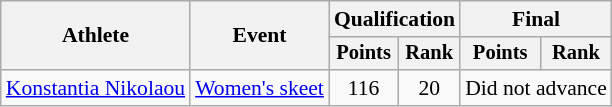<table class="wikitable" style="font-size:90%">
<tr>
<th rowspan="2">Athlete</th>
<th rowspan="2">Event</th>
<th colspan=2>Qualification</th>
<th colspan=2>Final</th>
</tr>
<tr style="font-size:95%">
<th>Points</th>
<th>Rank</th>
<th>Points</th>
<th>Rank</th>
</tr>
<tr align=center>
<td align=left><a href='#'>Konstantia Nikolaou</a></td>
<td align=left><a href='#'>Women's skeet</a></td>
<td>116</td>
<td>20</td>
<td colspan="2">Did not advance</td>
</tr>
</table>
